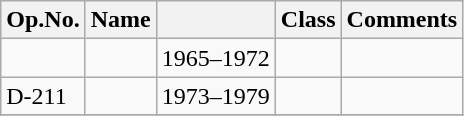<table class="wikitable">
<tr>
<th>Op.No.</th>
<th>Name</th>
<th></th>
<th>Class</th>
<th>Comments</th>
</tr>
<tr>
<td></td>
<td></td>
<td>1965–1972</td>
<td></td>
<td></td>
</tr>
<tr>
<td>D-211</td>
<td></td>
<td>1973–1979</td>
<td></td>
<td></td>
</tr>
<tr>
</tr>
</table>
